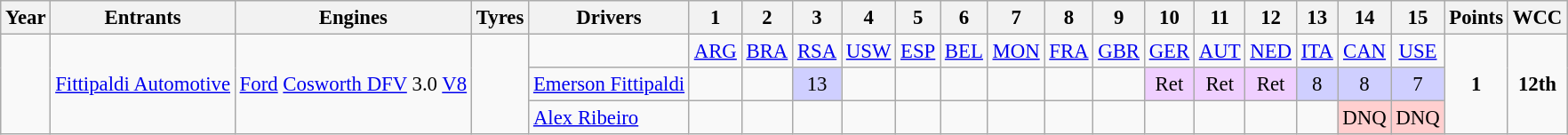<table class="wikitable" style="text-align:center; font-size:95%">
<tr>
<th>Year</th>
<th>Entrants</th>
<th>Engines</th>
<th>Tyres</th>
<th>Drivers</th>
<th>1</th>
<th>2</th>
<th>3</th>
<th>4</th>
<th>5</th>
<th>6</th>
<th>7</th>
<th>8</th>
<th>9</th>
<th>10</th>
<th>11</th>
<th>12</th>
<th>13</th>
<th>14</th>
<th>15</th>
<th>Points</th>
<th>WCC</th>
</tr>
<tr>
<td rowspan="3"></td>
<td rowspan="3"><a href='#'>Fittipaldi Automotive</a></td>
<td rowspan="3"><a href='#'>Ford</a> <a href='#'>Cosworth DFV</a> 3.0 <a href='#'>V8</a></td>
<td rowspan="3"></td>
<td></td>
<td><a href='#'>ARG</a></td>
<td><a href='#'>BRA</a></td>
<td><a href='#'>RSA</a></td>
<td><a href='#'>USW</a></td>
<td><a href='#'>ESP</a></td>
<td><a href='#'>BEL</a></td>
<td><a href='#'>MON</a></td>
<td><a href='#'>FRA</a></td>
<td><a href='#'>GBR</a></td>
<td><a href='#'>GER</a></td>
<td><a href='#'>AUT</a></td>
<td><a href='#'>NED</a></td>
<td><a href='#'>ITA</a></td>
<td><a href='#'>CAN</a></td>
<td><a href='#'>USE</a></td>
<td rowspan="3"><strong>1</strong></td>
<td rowspan="3"><strong>12th</strong></td>
</tr>
<tr>
<td align="left"><a href='#'>Emerson Fittipaldi</a></td>
<td></td>
<td></td>
<td style="background:#CFCFFF;" align="center">13</td>
<td></td>
<td></td>
<td></td>
<td></td>
<td></td>
<td></td>
<td style="background:#EFCFFF;" align="center">Ret</td>
<td style="background:#EFCFFF;" align="center">Ret</td>
<td style="background:#EFCFFF;" align="center">Ret</td>
<td style="background:#CFCFFF;" align="center">8</td>
<td style="background:#CFCFFF;" align="center">8</td>
<td style="background:#CFCFFF;" align="center">7</td>
</tr>
<tr>
<td align="left"><a href='#'>Alex Ribeiro</a></td>
<td></td>
<td></td>
<td></td>
<td></td>
<td></td>
<td></td>
<td></td>
<td></td>
<td></td>
<td></td>
<td></td>
<td></td>
<td></td>
<td style="background:#FFCFCF;" align="center">DNQ</td>
<td style="background:#FFCFCF;" align="center">DNQ</td>
</tr>
</table>
